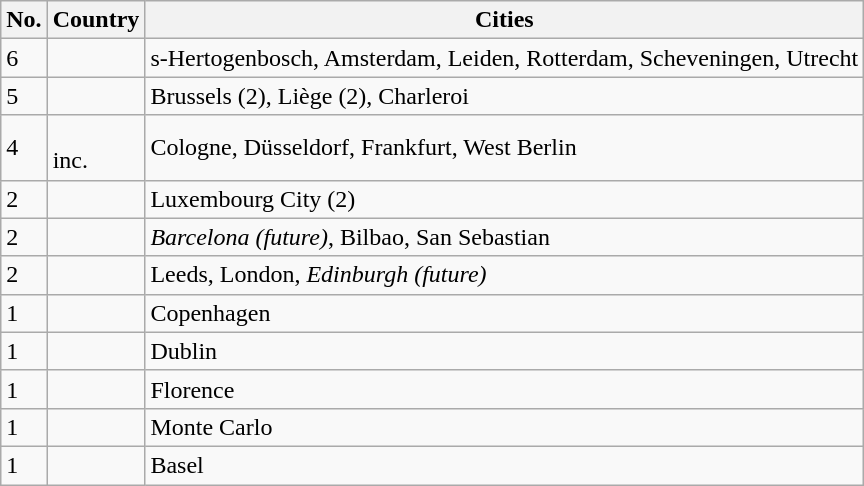<table class="wikitable plainrowheaders sortable">
<tr>
<th scope=col>No.</th>
<th scope=col>Country</th>
<th scope=col>Cities</th>
</tr>
<tr>
<td>6</td>
<td></td>
<td>s-Hertogenbosch, Amsterdam, Leiden, Rotterdam, Scheveningen, Utrecht</td>
</tr>
<tr>
<td>5</td>
<td></td>
<td>Brussels (2), Liège (2), Charleroi</td>
</tr>
<tr>
<td>4</td>
<td><br>inc. </td>
<td>Cologne, Düsseldorf, Frankfurt, West Berlin</td>
</tr>
<tr>
<td>2</td>
<td></td>
<td>Luxembourg City (2)</td>
</tr>
<tr>
<td>2</td>
<td></td>
<td><em>Barcelona (future)</em>, Bilbao, San Sebastian</td>
</tr>
<tr>
<td>2</td>
<td></td>
<td>Leeds, London, <em>Edinburgh (future)</em></td>
</tr>
<tr>
<td>1</td>
<td></td>
<td>Copenhagen</td>
</tr>
<tr>
<td>1</td>
<td></td>
<td>Dublin</td>
</tr>
<tr>
<td>1</td>
<td></td>
<td>Florence</td>
</tr>
<tr>
<td>1</td>
<td></td>
<td>Monte Carlo</td>
</tr>
<tr>
<td>1</td>
<td></td>
<td>Basel</td>
</tr>
</table>
